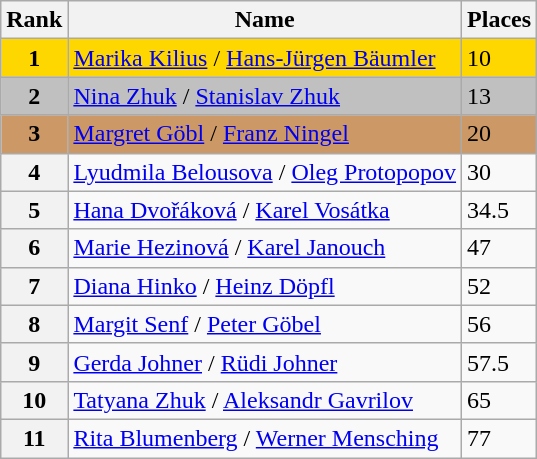<table class="wikitable">
<tr>
<th>Rank</th>
<th>Name</th>
<th>Places</th>
</tr>
<tr bgcolor="gold">
<td align="center"><strong>1</strong></td>
<td> <a href='#'>Marika Kilius</a> / <a href='#'>Hans-Jürgen Bäumler</a></td>
<td>10</td>
</tr>
<tr bgcolor="silver">
<td align="center"><strong>2</strong></td>
<td> <a href='#'>Nina Zhuk</a> / <a href='#'>Stanislav Zhuk</a></td>
<td>13</td>
</tr>
<tr bgcolor="cc9966">
<td align="center"><strong>3</strong></td>
<td> <a href='#'>Margret Göbl</a> / <a href='#'>Franz Ningel</a></td>
<td>20</td>
</tr>
<tr>
<th>4</th>
<td> <a href='#'>Lyudmila Belousova</a> / <a href='#'>Oleg Protopopov</a></td>
<td>30</td>
</tr>
<tr>
<th>5</th>
<td> <a href='#'>Hana Dvořáková</a> / <a href='#'>Karel Vosátka</a></td>
<td>34.5</td>
</tr>
<tr>
<th>6</th>
<td> <a href='#'>Marie Hezinová</a> / <a href='#'>Karel Janouch</a></td>
<td>47</td>
</tr>
<tr>
<th>7</th>
<td> <a href='#'>Diana Hinko</a> / <a href='#'>Heinz Döpfl</a></td>
<td>52</td>
</tr>
<tr>
<th>8</th>
<td> <a href='#'>Margit Senf</a> / <a href='#'>Peter Göbel</a></td>
<td>56</td>
</tr>
<tr>
<th>9</th>
<td> <a href='#'>Gerda Johner</a> / <a href='#'>Rüdi Johner</a></td>
<td>57.5</td>
</tr>
<tr>
<th>10</th>
<td> <a href='#'>Tatyana Zhuk</a> / <a href='#'>Aleksandr Gavrilov</a></td>
<td>65</td>
</tr>
<tr>
<th>11</th>
<td> <a href='#'>Rita Blumenberg</a> / <a href='#'>Werner Mensching</a></td>
<td>77</td>
</tr>
</table>
